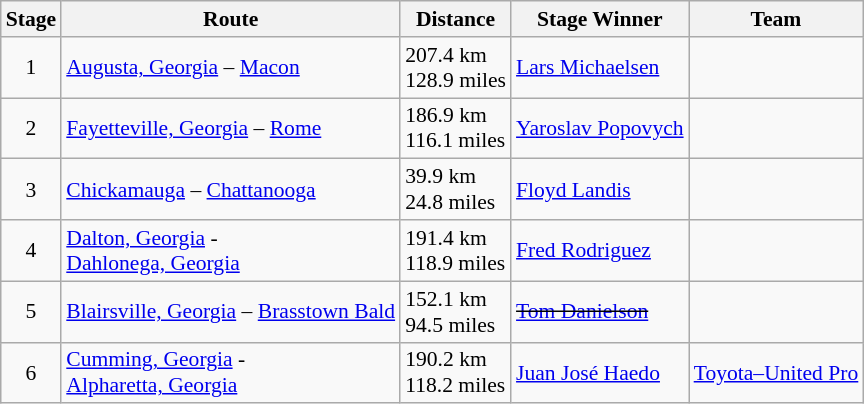<table class=wikitable style="font-size:90%">
<tr>
<th>Stage</th>
<th>Route</th>
<th>Distance</th>
<th>Stage Winner</th>
<th>Team</th>
</tr>
<tr>
<td align="center">1</td>
<td><a href='#'>Augusta, Georgia</a> – <a href='#'>Macon</a></td>
<td>207.4 km<br>128.9 miles</td>
<td> <a href='#'>Lars Michaelsen</a></td>
<td> </td>
</tr>
<tr>
<td align="center">2</td>
<td><a href='#'>Fayetteville, Georgia</a> – <a href='#'>Rome</a></td>
<td>186.9 km<br>116.1 miles</td>
<td> <a href='#'>Yaroslav Popovych</a></td>
<td> </td>
</tr>
<tr>
<td align="center">3</td>
<td><a href='#'>Chickamauga</a> – <a href='#'>Chattanooga</a></td>
<td>39.9 km<br>24.8 miles</td>
<td> <a href='#'>Floyd Landis</a></td>
<td> </td>
</tr>
<tr>
<td align="center">4</td>
<td><a href='#'>Dalton, Georgia</a> -<br> <a href='#'>Dahlonega, Georgia</a></td>
<td>191.4 km<br>118.9 miles</td>
<td> <a href='#'>Fred Rodriguez</a></td>
<td> </td>
</tr>
<tr>
<td align="center">5</td>
<td><a href='#'>Blairsville, Georgia</a> – <a href='#'>Brasstown Bald</a></td>
<td>152.1 km<br>94.5 miles</td>
<td> <del><a href='#'>Tom Danielson</a></del></td>
<td> <del></del></td>
</tr>
<tr>
<td align="center">6</td>
<td><a href='#'>Cumming, Georgia</a> -<br> <a href='#'>Alpharetta, Georgia</a></td>
<td>190.2 km<br>118.2 miles</td>
<td> <a href='#'>Juan José Haedo</a></td>
<td> <a href='#'>Toyota–United Pro</a></td>
</tr>
</table>
